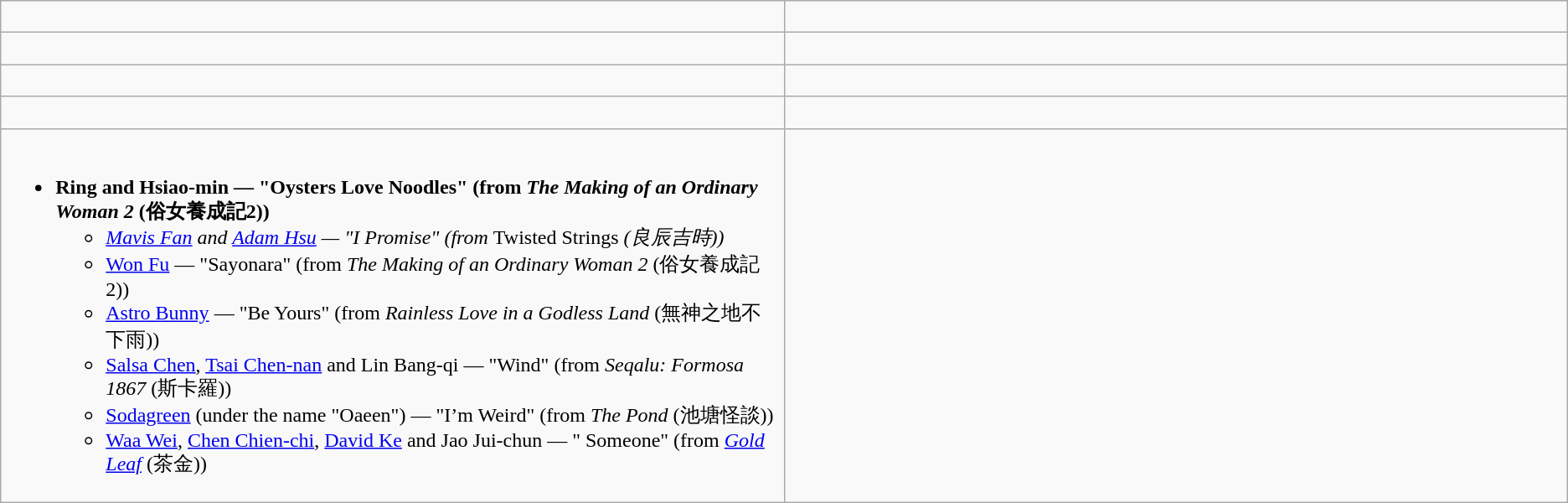<table class=wikitable>
<tr>
<td style="vertical-align:top;" width="50%"><br>
<strong></strong></td>
<td style="vertical-align:top;" width="50%"><br>
<strong></strong></td>
</tr>
<tr>
<td style="vertical-align:top;" width="50%"><br>
<strong></strong></td>
<td style="vertical-align:top;" width="50%"><br>
<strong></strong></td>
</tr>
<tr>
<td style="vertical-align:top;" width="50%"><br>
<strong></strong></td>
<td style="vertical-align:top;" width="50%"><br>
<strong></strong></td>
</tr>
<tr>
<td style="vertical-align:top;" width="50%"><br>
<strong></strong></td>
<td style="vertical-align:top;" width="50%"><br>
<strong></strong></td>
</tr>
<tr>
<td style="vertical-align:top;" width="50%"><br><ul><li><strong>Ring and Hsiao-min — "Oysters Love Noodles" (from <em>The Making of an Ordinary Woman 2</em> (俗女養成記2))</strong><ul><li><em><a href='#'>Mavis Fan</a> and <a href='#'>Adam Hsu</a> — "I Promise" (from </em>Twisted Strings<em> (良辰吉時))</em></li><li><a href='#'>Won Fu</a> — "Sayonara" (from <em>The Making of an Ordinary Woman 2</em> (俗女養成記2))</li><li><a href='#'>Astro Bunny</a> — "Be Yours" (from <em>Rainless Love in a Godless Land</em> (無神之地不下雨))</li><li><a href='#'>Salsa Chen</a>, <a href='#'>Tsai Chen-nan</a> and Lin Bang-qi — "Wind" (from <em>Seqalu: Formosa 1867</em> (斯卡羅))</li><li><a href='#'>Sodagreen</a> (under the name "Oaeen") — "I’m Weird" (from <em>The Pond</em> (池塘怪談))</li><li><a href='#'>Waa Wei</a>, <a href='#'>Chen Chien-chi</a>, <a href='#'>David Ke</a> and Jao Jui-chun — " Someone" (from <em><a href='#'>Gold Leaf</a></em> (茶金))</li></ul></li></ul></td>
<td style="vertical-align:top;" width="50%"></td>
</tr>
</table>
